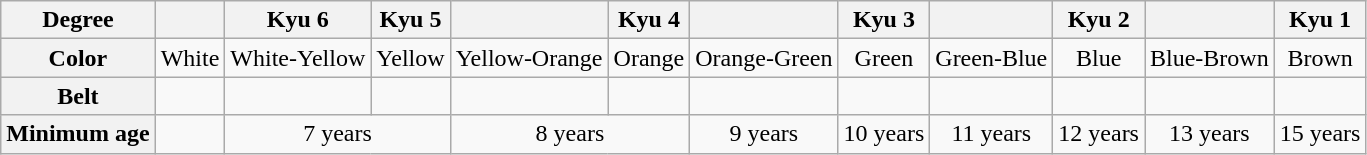<table class="wikitable" style="text-align:center;">
<tr>
<th>Degree</th>
<th></th>
<th>Kyu 6</th>
<th>Kyu 5</th>
<th></th>
<th>Kyu 4</th>
<th></th>
<th>Kyu 3</th>
<th></th>
<th>Kyu 2</th>
<th></th>
<th>Kyu 1</th>
</tr>
<tr>
<th>Color</th>
<td>White</td>
<td>White-Yellow</td>
<td>Yellow</td>
<td>Yellow-Orange</td>
<td>Orange</td>
<td>Orange-Green</td>
<td>Green</td>
<td>Green-Blue</td>
<td>Blue</td>
<td>Blue-Brown</td>
<td>Brown</td>
</tr>
<tr>
<th>Belt</th>
<td></td>
<td></td>
<td></td>
<td></td>
<td></td>
<td></td>
<td></td>
<td></td>
<td></td>
<td></td>
<td></td>
</tr>
<tr>
<th>Minimum age</th>
<td></td>
<td colspan="2">7 years</td>
<td colspan="2">8 years</td>
<td>9 years</td>
<td>10 years</td>
<td>11 years</td>
<td>12 years</td>
<td>13 years</td>
<td>15 years</td>
</tr>
</table>
